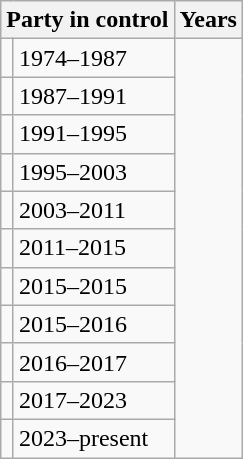<table class="wikitable">
<tr>
<th colspan=2>Party in control</th>
<th>Years</th>
</tr>
<tr>
<td></td>
<td>1974–1987</td>
</tr>
<tr>
<td></td>
<td>1987–1991</td>
</tr>
<tr>
<td></td>
<td>1991–1995</td>
</tr>
<tr>
<td></td>
<td>1995–2003</td>
</tr>
<tr>
<td></td>
<td>2003–2011</td>
</tr>
<tr>
<td></td>
<td>2011–2015</td>
</tr>
<tr>
<td></td>
<td>2015–2015</td>
</tr>
<tr>
<td></td>
<td>2015–2016</td>
</tr>
<tr>
<td></td>
<td>2016–2017</td>
</tr>
<tr>
<td></td>
<td>2017–2023</td>
</tr>
<tr>
<td></td>
<td>2023–present</td>
</tr>
</table>
